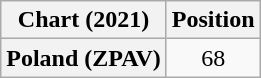<table class="wikitable sortable plainrowheaders" style="text-align:center">
<tr>
<th scope="col">Chart (2021)</th>
<th scope="col">Position</th>
</tr>
<tr>
<th scope="row">Poland (ZPAV)</th>
<td>68</td>
</tr>
</table>
